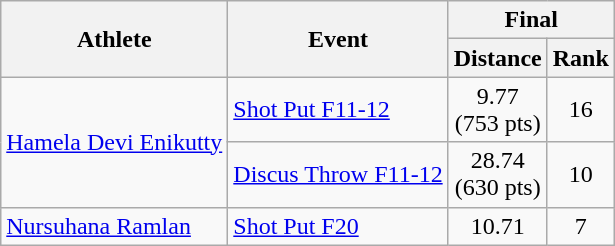<table class="wikitable">
<tr>
<th rowspan="2">Athlete</th>
<th rowspan="2">Event</th>
<th colspan="2">Final</th>
</tr>
<tr>
<th>Distance</th>
<th>Rank</th>
</tr>
<tr align=center>
<td align=left rowspan=2><a href='#'>Hamela Devi Enikutty</a></td>
<td align=left><a href='#'>Shot Put F11-12</a></td>
<td>9.77<br>(753 pts)</td>
<td>16</td>
</tr>
<tr align=center>
<td align=left><a href='#'>Discus Throw F11-12</a></td>
<td>28.74<br>(630 pts)</td>
<td>10</td>
</tr>
<tr align=center>
<td align=left><a href='#'>Nursuhana Ramlan</a></td>
<td align=left><a href='#'>Shot Put F20</a></td>
<td>10.71</td>
<td>7</td>
</tr>
</table>
